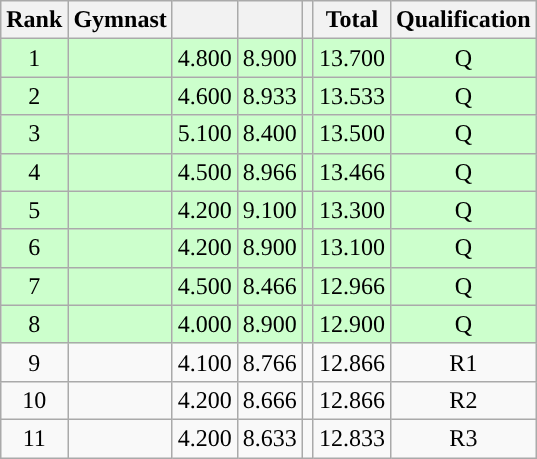<table class="wikitable sortable" style="text-align:center">
<tr>
<th>Rank</th>
<th>Gymnast</th>
<th><small></small></th>
<th><small></small></th>
<th><small></small></th>
<th>Total</th>
<th>Qualification</th>
</tr>
<tr bgcolor=ccffcc>
<td>1</td>
<td align=left></td>
<td>4.800</td>
<td>8.900</td>
<td></td>
<td>13.700</td>
<td>Q</td>
</tr>
<tr bgcolor=ccffcc>
<td>2</td>
<td align=left></td>
<td>4.600</td>
<td>8.933</td>
<td></td>
<td>13.533</td>
<td>Q</td>
</tr>
<tr bgcolor=ccffcc>
<td>3</td>
<td align=left></td>
<td>5.100</td>
<td>8.400</td>
<td></td>
<td>13.500</td>
<td>Q</td>
</tr>
<tr bgcolor=ccffcc>
<td>4</td>
<td align=left></td>
<td>4.500</td>
<td>8.966</td>
<td></td>
<td>13.466</td>
<td>Q</td>
</tr>
<tr bgcolor=ccffcc>
<td>5</td>
<td align=left></td>
<td>4.200</td>
<td>9.100</td>
<td></td>
<td>13.300</td>
<td>Q</td>
</tr>
<tr bgcolor=ccffcc>
<td>6</td>
<td align=left></td>
<td>4.200</td>
<td>8.900</td>
<td></td>
<td>13.100</td>
<td>Q</td>
</tr>
<tr bgcolor=ccffcc>
<td>7</td>
<td align=left></td>
<td>4.500</td>
<td>8.466</td>
<td></td>
<td>12.966</td>
<td>Q</td>
</tr>
<tr bgcolor=ccffcc>
<td>8</td>
<td align=left></td>
<td>4.000</td>
<td>8.900</td>
<td></td>
<td>12.900</td>
<td>Q</td>
</tr>
<tr>
<td>9</td>
<td align=left></td>
<td>4.100</td>
<td>8.766</td>
<td></td>
<td>12.866</td>
<td>R1</td>
</tr>
<tr>
<td>10</td>
<td align=left></td>
<td>4.200</td>
<td>8.666</td>
<td></td>
<td>12.866</td>
<td>R2</td>
</tr>
<tr>
<td>11</td>
<td align=left></td>
<td>4.200</td>
<td>8.633</td>
<td></td>
<td>12.833</td>
<td>R3</td>
</tr>
</table>
